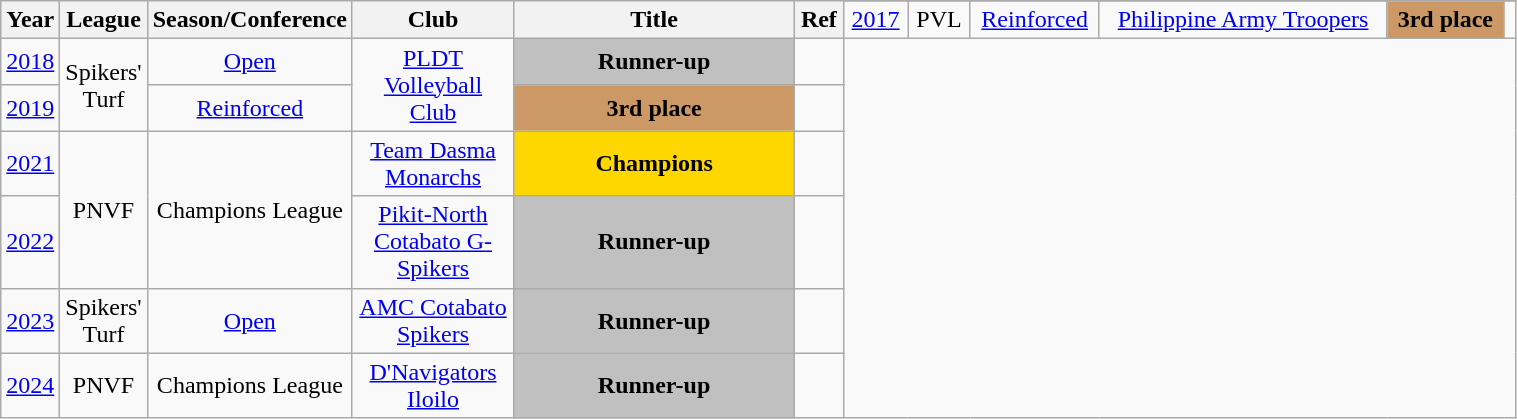<table class="wikitable sortable" style="text-align:center" width="80%">
<tr>
<th style="width:5px;" rowspan="2">Year</th>
<th style="width:25px;" rowspan="2">League</th>
<th style="width:100px;" rowspan="2">Season/Conference</th>
<th style="width:100px;" rowspan="2">Club</th>
<th style="width:180px;" rowspan="2">Title</th>
<th style="width:25px;" rowspan="2">Ref</th>
</tr>
<tr align=center>
<td><a href='#'>2017</a></td>
<td>PVL</td>
<td><a href='#'>Reinforced</a></td>
<td><a href='#'>Philippine Army Troopers</a></td>
<td style="background:#cc9966;"><strong>3rd place</strong></td>
<td></td>
</tr>
<tr align=center>
<td><a href='#'>2018</a></td>
<td rowspan=2>Spikers' Turf</td>
<td><a href='#'>Open</a></td>
<td rowspan=2><a href='#'>PLDT Volleyball Club</a></td>
<td style="background:silver;"><strong>Runner-up</strong></td>
<td></td>
</tr>
<tr align=center>
<td><a href='#'>2019</a></td>
<td><a href='#'>Reinforced</a></td>
<td style="background:#cc9966;"><strong>3rd place</strong></td>
<td></td>
</tr>
<tr align=center>
<td><a href='#'>2021</a></td>
<td rowspan=2>PNVF</td>
<td rowspan=2>Champions League</td>
<td><a href='#'>Team Dasma Monarchs</a></td>
<td style="background:gold;"><strong>Champions</strong></td>
<td></td>
</tr>
<tr align=center>
<td><a href='#'>2022</a></td>
<td><a href='#'>Pikit-North Cotabato G-Spikers</a></td>
<td style="background:silver;"><strong>Runner-up</strong></td>
<td></td>
</tr>
<tr align=center>
<td><a href='#'>2023</a></td>
<td>Spikers' Turf</td>
<td><a href='#'>Open</a></td>
<td><a href='#'>AMC Cotabato Spikers</a></td>
<td style="background:silver;"><strong>Runner-up</strong></td>
<td></td>
</tr>
<tr align=center>
<td><a href='#'>2024</a></td>
<td>PNVF</td>
<td>Champions League</td>
<td><a href='#'>D'Navigators Iloilo</a></td>
<td style="background:silver;"><strong>Runner-up</strong></td>
<td></td>
</tr>
</table>
